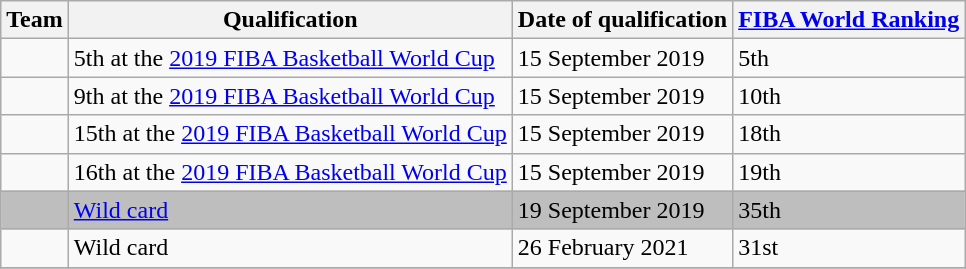<table class="wikitable sortable">
<tr>
<th>Team</th>
<th>Qualification</th>
<th>Date of qualification</th>
<th><a href='#'>FIBA World Ranking</a></th>
</tr>
<tr>
<td></td>
<td>5th at the <a href='#'>2019 FIBA Basketball World Cup</a></td>
<td>15 September 2019</td>
<td>5th</td>
</tr>
<tr>
<td></td>
<td>9th at the <a href='#'>2019 FIBA Basketball World Cup</a></td>
<td>15 September 2019</td>
<td>10th</td>
</tr>
<tr>
<td></td>
<td>15th at the <a href='#'>2019 FIBA Basketball World Cup</a></td>
<td>15 September 2019</td>
<td>18th</td>
</tr>
<tr>
<td></td>
<td>16th at the <a href='#'>2019 FIBA Basketball World Cup</a></td>
<td>15 September 2019</td>
<td>19th</td>
</tr>
<tr bgcolor=BEBEBE>
<td><s></s></td>
<td><a href='#'>Wild card</a></td>
<td>19 September 2019</td>
<td>35th</td>
</tr>
<tr>
<td></td>
<td>Wild card</td>
<td>26 February 2021</td>
<td>31st</td>
</tr>
<tr>
</tr>
</table>
